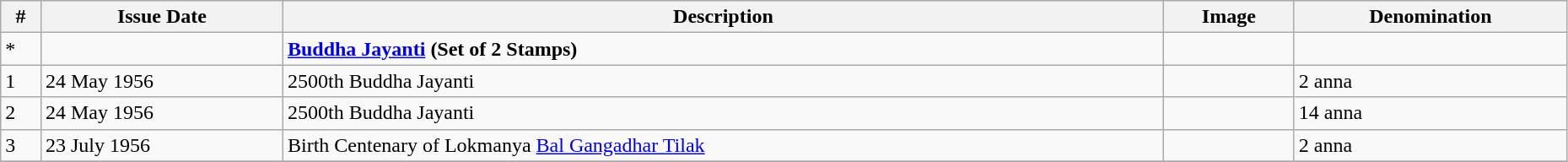<table class = "wikitable"  style = "text-align:justify" width = "98%">
<tr>
<th>#</th>
<th>Issue Date</th>
<th>Description</th>
<th>Image</th>
<th>Denomination</th>
</tr>
<tr>
<td>*</td>
<td></td>
<td><strong><a href='#'>Buddha Jayanti</a> (Set of 2 Stamps)</strong></td>
<td></td>
<td></td>
</tr>
<tr>
<td>1</td>
<td>24 May 1956</td>
<td>2500th Buddha Jayanti</td>
<td></td>
<td>2 anna</td>
</tr>
<tr>
<td>2</td>
<td>24 May 1956</td>
<td>2500th Buddha Jayanti</td>
<td></td>
<td>14 anna</td>
</tr>
<tr>
<td>3</td>
<td>23 July 1956</td>
<td>Birth Centenary of Lokmanya <a href='#'>Bal Gangadhar Tilak</a></td>
<td></td>
<td>2 anna</td>
</tr>
<tr>
</tr>
</table>
